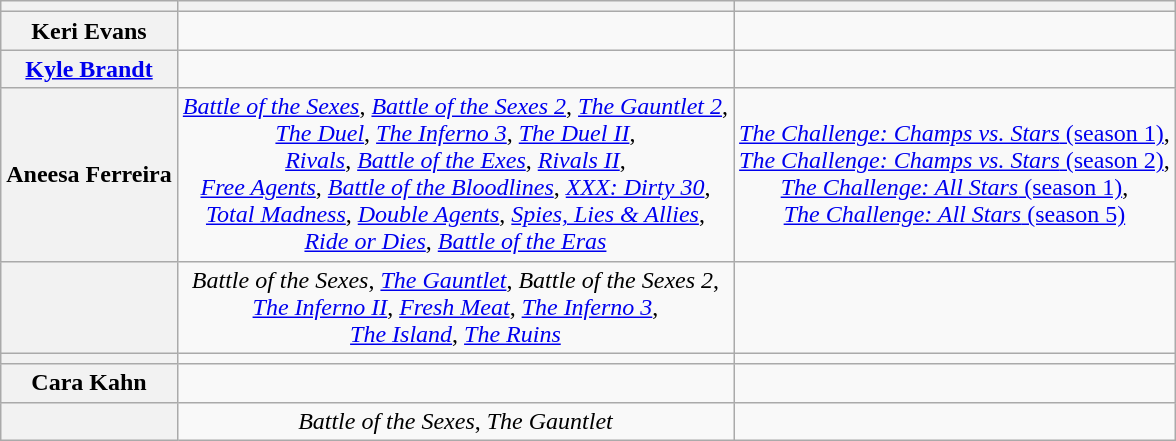<table class="wikitable sortable" style="text-align: center">
<tr>
<th scope="col"></th>
<th scope="col"></th>
<th scope="col"></th>
</tr>
<tr>
<th scope="row">Keri Evans</th>
<td></td>
<td></td>
</tr>
<tr>
<th scope="row"><a href='#'>Kyle Brandt</a></th>
<td></td>
<td></td>
</tr>
<tr>
<th scope="row">Aneesa Ferreira</th>
<td><em><a href='#'>Battle of the Sexes</a></em>, <em><a href='#'>Battle of the Sexes 2</a></em>, <em><a href='#'>The Gauntlet 2</a></em>,<br><em><a href='#'>The Duel</a></em>, <em><a href='#'>The Inferno 3</a></em>, <em><a href='#'>The Duel II</a></em>,<br><em><a href='#'>Rivals</a></em>, <em><a href='#'>Battle of the Exes</a></em>, <em><a href='#'>Rivals II</a></em>,<br><em><a href='#'>Free Agents</a></em>, <em><a href='#'>Battle of the Bloodlines</a></em>, <em><a href='#'>XXX: Dirty 30</a></em>,<br><em><a href='#'>Total Madness</a></em>, <em><a href='#'>Double Agents</a></em>, <em><a href='#'>Spies, Lies & Allies</a></em>,<br><em><a href='#'>Ride or Dies</a></em>, <em><a href='#'>Battle of the Eras</a></em></td>
<td><a href='#'><em>The Challenge: Champs vs. Stars</em> (season 1)</a>,<br><a href='#'><em>The Challenge: Champs vs. Stars</em> (season 2)</a>,<br><a href='#'><em>The Challenge: All Stars</em> (season 1)</a>,<br><a href='#'><em>The Challenge: All Stars</em> (season 5)</a></td>
</tr>
<tr>
<th scope="row"></th>
<td><em>Battle of the Sexes</em>, <em><a href='#'>The Gauntlet</a></em>, <em>Battle of the Sexes 2</em>,<br><em><a href='#'>The Inferno II</a></em>, <em><a href='#'>Fresh Meat</a></em>, <em><a href='#'>The Inferno 3</a></em>,<br><em><a href='#'>The Island</a></em>, <em><a href='#'>The Ruins</a></em></td>
<td></td>
</tr>
<tr>
<th scope="row"></th>
<td></td>
<td></td>
</tr>
<tr>
<th scope="row">Cara Kahn</th>
<td></td>
<td></td>
</tr>
<tr>
<th scope="row"></th>
<td><em>Battle of the Sexes</em>, <em>The Gauntlet</em></td>
<td></td>
</tr>
</table>
